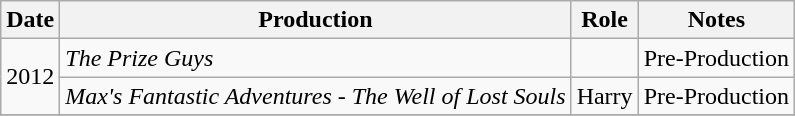<table class="wikitable">
<tr>
<th>Date</th>
<th>Production</th>
<th>Role</th>
<th>Notes</th>
</tr>
<tr>
<td rowspan=2>2012</td>
<td><em>The Prize Guys</em></td>
<td></td>
<td>Pre-Production</td>
</tr>
<tr>
<td><em>Max's Fantastic Adventures - The Well of Lost Souls</em></td>
<td>Harry</td>
<td>Pre-Production</td>
</tr>
<tr>
</tr>
</table>
